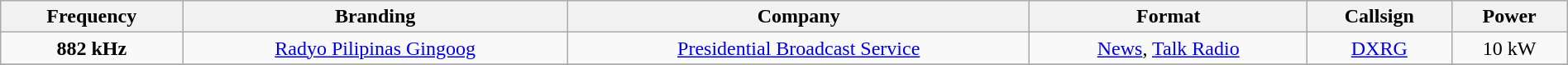<table class="wikitable" style="width:100%; text-align:center;">
<tr>
<th>Frequency</th>
<th>Branding</th>
<th>Company</th>
<th>Format</th>
<th>Callsign</th>
<th>Power</th>
</tr>
<tr>
<td><strong>882 kHz</strong></td>
<td><a href='#'>Radyo Pilipinas Gingoog</a></td>
<td><a href='#'>Presidential Broadcast Service</a></td>
<td><a href='#'>News</a>, <a href='#'>Talk Radio</a></td>
<td><a href='#'>DXRG</a></td>
<td>10 kW</td>
</tr>
<tr>
</tr>
</table>
